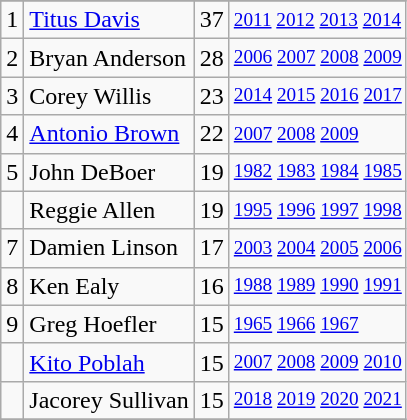<table class="wikitable">
<tr>
</tr>
<tr>
<td>1</td>
<td><a href='#'>Titus Davis</a></td>
<td>37</td>
<td style="font-size:80%;"><a href='#'>2011</a> <a href='#'>2012</a> <a href='#'>2013</a> <a href='#'>2014</a></td>
</tr>
<tr>
<td>2</td>
<td>Bryan Anderson</td>
<td>28</td>
<td style="font-size:80%;"><a href='#'>2006</a> <a href='#'>2007</a> <a href='#'>2008</a> <a href='#'>2009</a></td>
</tr>
<tr>
<td>3</td>
<td>Corey Willis</td>
<td>23</td>
<td style="font-size:80%;"><a href='#'>2014</a> <a href='#'>2015</a> <a href='#'>2016</a> <a href='#'>2017</a></td>
</tr>
<tr>
<td>4</td>
<td><a href='#'>Antonio Brown</a></td>
<td>22</td>
<td style="font-size:80%;"><a href='#'>2007</a> <a href='#'>2008</a> <a href='#'>2009</a></td>
</tr>
<tr>
<td>5</td>
<td>John DeBoer</td>
<td>19</td>
<td style="font-size:80%;"><a href='#'>1982</a> <a href='#'>1983</a> <a href='#'>1984</a> <a href='#'>1985</a></td>
</tr>
<tr>
<td></td>
<td>Reggie Allen</td>
<td>19</td>
<td style="font-size:80%;"><a href='#'>1995</a> <a href='#'>1996</a> <a href='#'>1997</a> <a href='#'>1998</a></td>
</tr>
<tr>
<td>7</td>
<td>Damien Linson</td>
<td>17</td>
<td style="font-size:80%;"><a href='#'>2003</a> <a href='#'>2004</a> <a href='#'>2005</a> <a href='#'>2006</a></td>
</tr>
<tr>
<td>8</td>
<td>Ken Ealy</td>
<td>16</td>
<td style="font-size:80%;"><a href='#'>1988</a> <a href='#'>1989</a> <a href='#'>1990</a> <a href='#'>1991</a></td>
</tr>
<tr>
<td>9</td>
<td>Greg Hoefler</td>
<td>15</td>
<td style="font-size:80%;"><a href='#'>1965</a> <a href='#'>1966</a> <a href='#'>1967</a></td>
</tr>
<tr>
<td></td>
<td><a href='#'>Kito Poblah</a></td>
<td>15</td>
<td style="font-size:80%;"><a href='#'>2007</a> <a href='#'>2008</a> <a href='#'>2009</a> <a href='#'>2010</a></td>
</tr>
<tr>
<td></td>
<td>Jacorey Sullivan</td>
<td>15</td>
<td style="font-size:80%;"><a href='#'>2018</a> <a href='#'>2019</a> <a href='#'>2020</a> <a href='#'>2021</a></td>
</tr>
<tr>
</tr>
</table>
